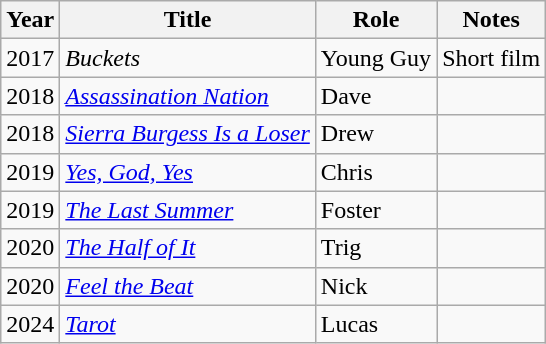<table class="wikitable sortable">
<tr>
<th>Year</th>
<th>Title</th>
<th>Role</th>
<th>Notes</th>
</tr>
<tr>
<td>2017</td>
<td><em>Buckets</em></td>
<td>Young Guy</td>
<td>Short film</td>
</tr>
<tr>
<td>2018</td>
<td><em><a href='#'>Assassination Nation</a></em></td>
<td>Dave</td>
<td></td>
</tr>
<tr>
<td>2018</td>
<td><em><a href='#'>Sierra Burgess Is a Loser</a></em></td>
<td>Drew</td>
<td></td>
</tr>
<tr>
<td>2019</td>
<td><em><a href='#'>Yes, God, Yes</a></em></td>
<td>Chris</td>
<td></td>
</tr>
<tr>
<td>2019</td>
<td><em><a href='#'>The Last Summer</a></em></td>
<td>Foster</td>
<td></td>
</tr>
<tr>
<td>2020</td>
<td><em><a href='#'>The Half of It</a></em></td>
<td>Trig</td>
<td></td>
</tr>
<tr>
<td>2020</td>
<td><em><a href='#'>Feel the Beat</a></em></td>
<td>Nick</td>
<td></td>
</tr>
<tr>
<td>2024</td>
<td><em><a href='#'>Tarot</a></em></td>
<td>Lucas</td>
<td></td>
</tr>
</table>
